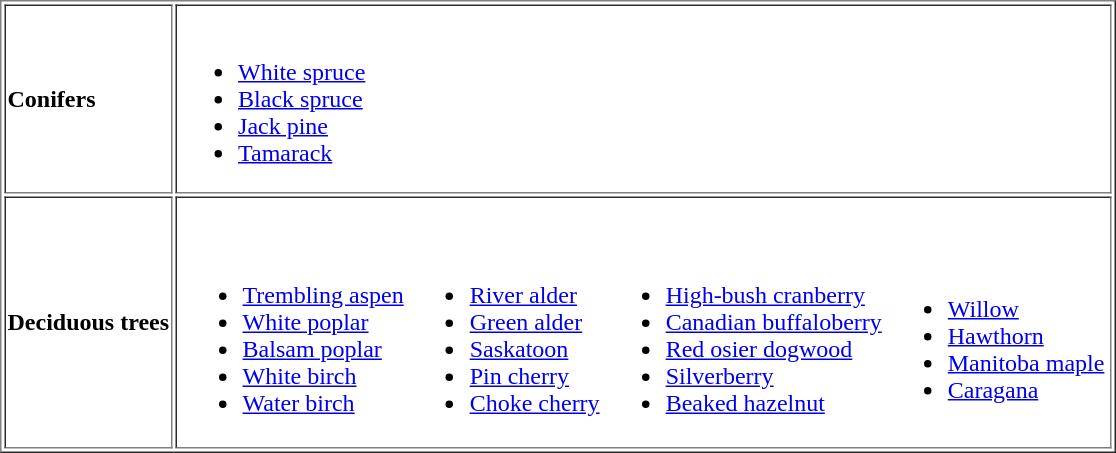<table Border="1">
<tr>
<td><strong>Conifers</strong></td>
<td><br><ul><li><a href='#'>White spruce</a></li><li><a href='#'>Black spruce</a></li><li><a href='#'>Jack pine</a></li><li><a href='#'>Tamarack</a></li></ul></td>
</tr>
<tr>
<td><strong>Deciduous trees</strong></td>
<td><br><table>
<tr>
<td><br><ul><li><a href='#'>Trembling aspen</a></li><li><a href='#'>White poplar</a></li><li><a href='#'>Balsam poplar</a></li><li><a href='#'>White birch</a></li><li><a href='#'>Water birch</a></li></ul></td>
<td><br><ul><li><a href='#'>River alder</a></li><li><a href='#'>Green alder</a></li><li><a href='#'>Saskatoon</a></li><li><a href='#'>Pin cherry</a></li><li><a href='#'>Choke cherry</a></li></ul></td>
<td><br><ul><li><a href='#'>High-bush cranberry</a></li><li><a href='#'>Canadian buffaloberry</a></li><li><a href='#'>Red osier dogwood</a></li><li><a href='#'>Silverberry</a></li><li><a href='#'>Beaked hazelnut</a></li></ul></td>
<td><br><ul><li><a href='#'>Willow</a></li><li><a href='#'>Hawthorn</a></li><li><a href='#'>Manitoba maple</a></li><li><a href='#'>Caragana</a></li></ul></td>
</tr>
</table>
</td>
</tr>
</table>
